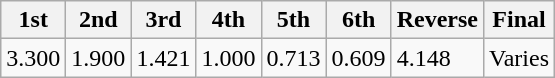<table class="wikitable">
<tr>
<th>1st</th>
<th>2nd</th>
<th>3rd</th>
<th>4th</th>
<th>5th</th>
<th>6th</th>
<th>Reverse</th>
<th>Final</th>
</tr>
<tr>
<td>3.300</td>
<td>1.900</td>
<td>1.421</td>
<td>1.000</td>
<td>0.713</td>
<td>0.609</td>
<td>4.148</td>
<td>Varies</td>
</tr>
</table>
